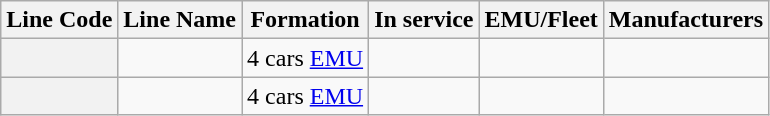<table class="wikitable">
<tr>
<th>Line Code</th>
<th>Line Name</th>
<th>Formation</th>
<th>In service</th>
<th>EMU/Fleet</th>
<th>Manufacturers</th>
</tr>
<tr align=center>
<th></th>
<td></td>
<td>4 cars <a href='#'>EMU</a></td>
<td></td>
<td></td>
<td></td>
</tr>
<tr align=center>
<th></th>
<td></td>
<td>4 cars <a href='#'>EMU</a></td>
<td></td>
<td></td>
<td></td>
</tr>
</table>
